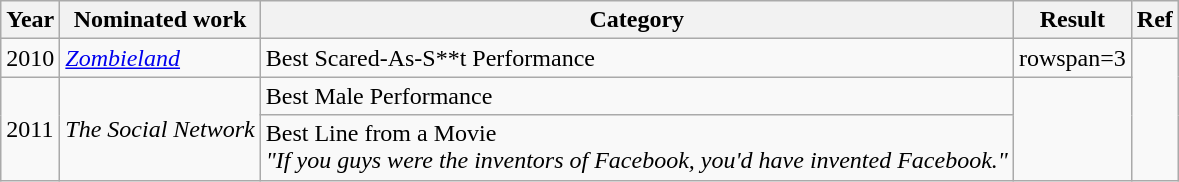<table class="wikitable">
<tr>
<th>Year</th>
<th>Nominated work</th>
<th>Category</th>
<th>Result</th>
<th>Ref</th>
</tr>
<tr>
<td>2010</td>
<td><em><a href='#'>Zombieland</a></em></td>
<td>Best Scared-As-S**t Performance</td>
<td>rowspan=3 </td>
<td rowspan=3></td>
</tr>
<tr>
<td rowspan=2>2011</td>
<td rowspan=2><em>The Social Network</em></td>
<td>Best Male Performance</td>
</tr>
<tr>
<td>Best Line from a Movie<br><em>"If you guys were the inventors of Facebook, you'd have invented Facebook."</em></td>
</tr>
</table>
